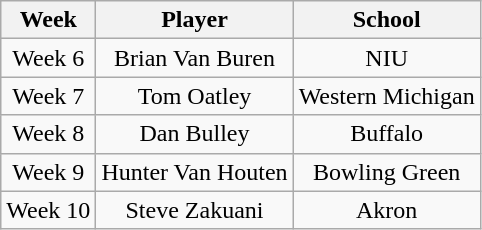<table class="wikitable" style="text-align:center;">
<tr>
<th>Week</th>
<th>Player</th>
<th>School</th>
</tr>
<tr>
<td>Week 6</td>
<td>Brian Van Buren</td>
<td>NIU</td>
</tr>
<tr>
<td>Week 7</td>
<td>Tom Oatley</td>
<td>Western Michigan</td>
</tr>
<tr>
<td>Week 8</td>
<td>Dan Bulley</td>
<td>Buffalo</td>
</tr>
<tr>
<td>Week 9</td>
<td>Hunter Van Houten</td>
<td>Bowling Green</td>
</tr>
<tr>
<td>Week 10</td>
<td>Steve Zakuani</td>
<td>Akron</td>
</tr>
</table>
